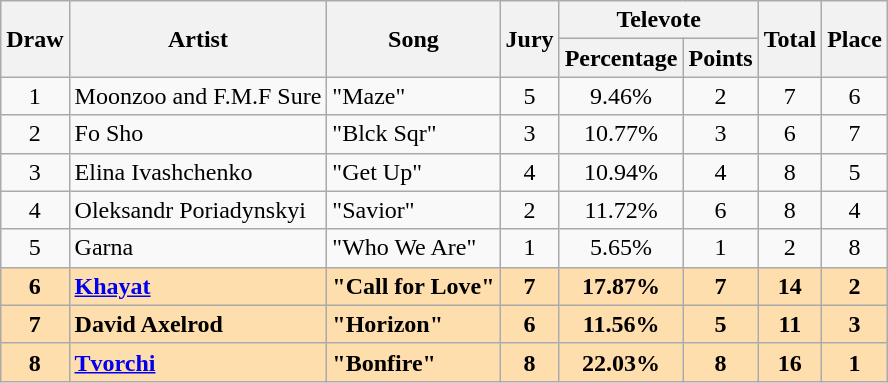<table class="sortable wikitable" style="margin: 1em auto 1em auto; text-align:center;">
<tr>
<th rowspan="2">Draw</th>
<th rowspan="2">Artist</th>
<th rowspan="2">Song</th>
<th rowspan="2">Jury</th>
<th colspan="2">Televote</th>
<th rowspan="2">Total</th>
<th rowspan="2">Place</th>
</tr>
<tr>
<th>Percentage</th>
<th>Points</th>
</tr>
<tr>
<td>1</td>
<td align="left">Moonzoo and F.M.F Sure</td>
<td align="left">"Maze"</td>
<td>5</td>
<td>9.46%</td>
<td>2</td>
<td>7</td>
<td>6</td>
</tr>
<tr>
<td>2</td>
<td align="left">Fo Sho</td>
<td align="left">"Blck Sqr"</td>
<td>3</td>
<td>10.77%</td>
<td>3</td>
<td>6</td>
<td>7</td>
</tr>
<tr>
<td>3</td>
<td align="left">Elina Ivashchenko</td>
<td align="left">"Get Up"</td>
<td>4</td>
<td>10.94%</td>
<td>4</td>
<td>8</td>
<td>5</td>
</tr>
<tr>
<td>4</td>
<td align="left">Oleksandr Poriadynskyi</td>
<td align="left">"Savior"</td>
<td>2</td>
<td>11.72%</td>
<td>6</td>
<td>8</td>
<td>4</td>
</tr>
<tr>
<td>5</td>
<td align="left">Garna</td>
<td align="left">"Who We Are"</td>
<td>1</td>
<td>5.65%</td>
<td>1</td>
<td>2</td>
<td>8</td>
</tr>
<tr style="font-weight:bold; background:navajowhite;">
<td>6</td>
<td align="left"><a href='#'>Khayat</a></td>
<td align="left">"Call for Love"</td>
<td>7</td>
<td>17.87%</td>
<td>7</td>
<td>14</td>
<td>2</td>
</tr>
<tr style="font-weight:bold; background:navajowhite">
<td>7</td>
<td align="left">David Axelrod</td>
<td align="left">"Horizon"</td>
<td>6</td>
<td>11.56%</td>
<td>5</td>
<td>11</td>
<td>3</td>
</tr>
<tr style="font-weight:bold; background:navajowhite;">
<td>8</td>
<td align="left"><a href='#'>Tvorchi</a></td>
<td align="left">"Bonfire"</td>
<td>8</td>
<td>22.03%</td>
<td>8</td>
<td>16</td>
<td>1</td>
</tr>
</table>
